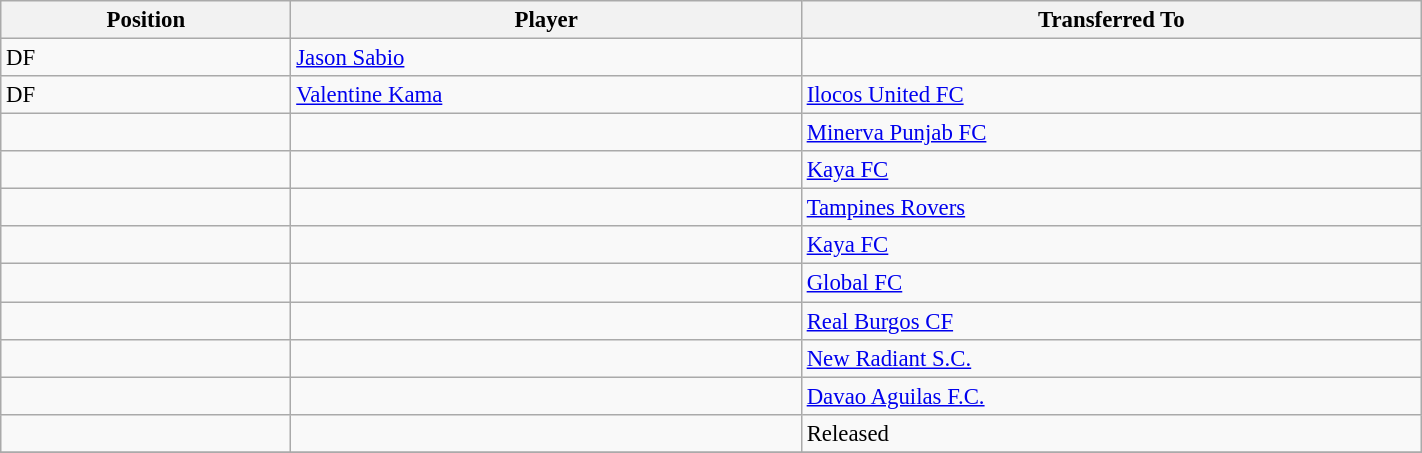<table class="wikitable sortable" style="width:75%; text-align:center; font-size:95%; text-align:left;">
<tr>
<th><strong>Position</strong></th>
<th><strong>Player</strong></th>
<th><strong>Transferred To</strong></th>
</tr>
<tr>
<td>DF</td>
<td> <a href='#'>Jason Sabio</a></td>
<td></td>
</tr>
<tr>
<td>DF</td>
<td> <a href='#'>Valentine Kama</a></td>
<td> <a href='#'>Ilocos United FC</a></td>
</tr>
<tr>
<td></td>
<td></td>
<td> <a href='#'>Minerva Punjab FC</a></td>
</tr>
<tr>
<td></td>
<td></td>
<td> <a href='#'>Kaya FC</a></td>
</tr>
<tr>
<td></td>
<td></td>
<td> <a href='#'>Tampines Rovers</a></td>
</tr>
<tr>
<td></td>
<td></td>
<td> <a href='#'>Kaya FC</a></td>
</tr>
<tr>
<td></td>
<td></td>
<td> <a href='#'>Global FC</a></td>
</tr>
<tr>
<td></td>
<td></td>
<td> <a href='#'>Real Burgos CF</a></td>
</tr>
<tr>
<td></td>
<td></td>
<td> <a href='#'>New Radiant S.C.</a></td>
</tr>
<tr>
<td></td>
<td></td>
<td> <a href='#'>Davao Aguilas F.C.</a></td>
</tr>
<tr>
<td></td>
<td></td>
<td>Released</td>
</tr>
<tr>
</tr>
</table>
